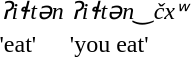<table>
<tr style="font-style:italic;">
<td>ʔiɬtən</td>
<td>ʔiɬtən‿čxʷ</td>
</tr>
<tr>
<td>'eat'</td>
<td>'you eat'</td>
</tr>
</table>
